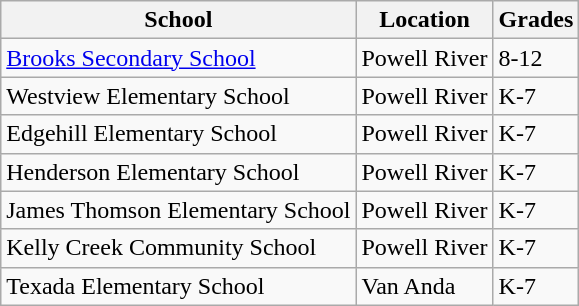<table class="wikitable">
<tr>
<th>School</th>
<th>Location</th>
<th>Grades</th>
</tr>
<tr>
<td><a href='#'>Brooks Secondary School</a></td>
<td>Powell River</td>
<td>8-12</td>
</tr>
<tr>
<td>Westview Elementary School</td>
<td>Powell River</td>
<td>K-7</td>
</tr>
<tr>
<td>Edgehill Elementary School</td>
<td>Powell River</td>
<td>K-7</td>
</tr>
<tr>
<td>Henderson Elementary School</td>
<td>Powell River</td>
<td>K-7</td>
</tr>
<tr>
<td>James Thomson Elementary School</td>
<td>Powell River</td>
<td>K-7</td>
</tr>
<tr>
<td>Kelly Creek Community School</td>
<td>Powell River</td>
<td>K-7</td>
</tr>
<tr>
<td>Texada Elementary School</td>
<td>Van Anda</td>
<td>K-7</td>
</tr>
</table>
